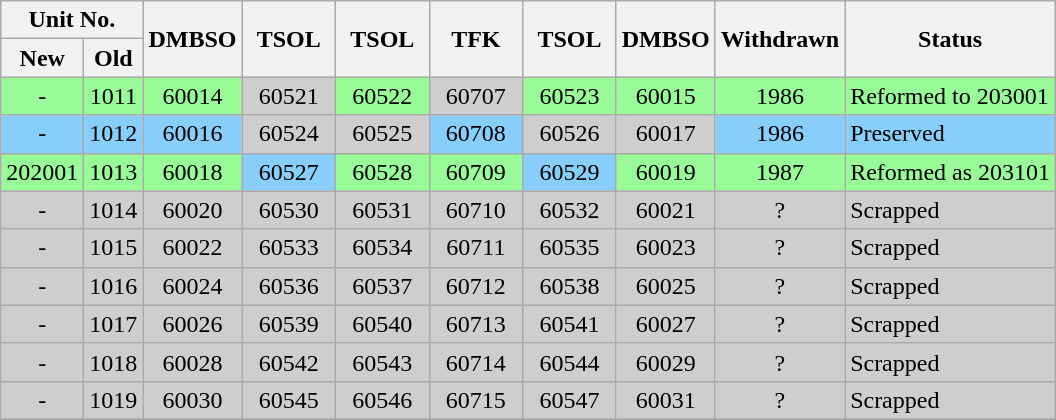<table class="wikitable">
<tr>
<th colspan=2>Unit No.</th>
<th rowspan=2 width=55>DMBSO</th>
<th rowspan=2 width=55>TSOL</th>
<th rowspan=2 width=55>TSOL</th>
<th rowspan=2 width=55>TFK</th>
<th rowspan=2 width=55>TSOL</th>
<th rowspan=2 width=55>DMBSO</th>
<th rowspan=2>Withdrawn</th>
<th rowspan=2 align=left>Status</th>
</tr>
<tr>
<th>New</th>
<th>Old</th>
</tr>
<tr>
<td style="background-color:#98FB98" align=center>-</td>
<td style="background-color:#98FB98" align=center>1011</td>
<td style="background-color:#98FB98" align=center>60014</td>
<td style="background-color:#CECECE" align=center>60521</td>
<td style="background-color:#98FB98" align=center>60522</td>
<td style="background-color:#CECECE" align=center>60707</td>
<td style="background-color:#98FB98" align=center>60523</td>
<td style="background-color:#98FB98" align=center>60015</td>
<td style="background-color:#98FB98" align=center>1986</td>
<td style="background-color:#98FB98">Reformed to 203001</td>
</tr>
<tr>
<td style="background-color:#87CEFA" align=center>-</td>
<td style="background-color:#87CEFA" align=center>1012</td>
<td style="background-color:#87CEFA" align=center>60016</td>
<td style="background-color:#CECECE" align=center>60524</td>
<td style="background-color:#CECECE" align=center>60525</td>
<td style="background-color:#87CEFA" align=center>60708</td>
<td style="background-color:#CECECE" align=center>60526</td>
<td style="background-color:#CECECE" align=center>60017</td>
<td style="background-color:#87CEFA" align=center>1986</td>
<td style="background-color:#87CEFA">Preserved</td>
</tr>
<tr>
<td style="background-color:#98FB98" align=center>202001</td>
<td style="background-color:#98FB98" align=center>1013</td>
<td style="background-color:#98FB98" align=center>60018</td>
<td style="background-color:#87CEFA" align=center>60527</td>
<td style="background-color:#98FB98" align=center>60528</td>
<td style="background-color:#98FB98" align=center>60709</td>
<td style="background-color:#87CEFA" align=center>60529</td>
<td style="background-color:#98FB98" align=center>60019</td>
<td style="background-color:#98FB98" align=center>1987</td>
<td style="background-color:#98FB98">Reformed as 203101</td>
</tr>
<tr>
<td style="background-color:#CECECE" align=center>-</td>
<td style="background-color:#CECECE" align=center>1014</td>
<td style="background-color:#CECECE" align=center>60020</td>
<td style="background-color:#CECECE" align=center>60530</td>
<td style="background-color:#CECECE" align=center>60531</td>
<td style="background-color:#CECECE" align=center>60710</td>
<td style="background-color:#CECECE" align=center>60532</td>
<td style="background-color:#CECECE" align=center>60021</td>
<td style="background-color:#CECECE" align=center>?</td>
<td style="background-color:#CECECE">Scrapped</td>
</tr>
<tr>
<td style="background-color:#CECECE" align=center>-</td>
<td style="background-color:#CECECE" align=center>1015</td>
<td style="background-color:#CECECE" align=center>60022</td>
<td style="background-color:#CECECE" align=center>60533</td>
<td style="background-color:#CECECE" align=center>60534</td>
<td style="background-color:#CECECE" align=center>60711</td>
<td style="background-color:#CECECE" align=center>60535</td>
<td style="background-color:#CECECE" align=center>60023</td>
<td style="background-color:#CECECE" align=center>?</td>
<td style="background-color:#CECECE">Scrapped</td>
</tr>
<tr>
<td style="background-color:#CECECE" align=center>-</td>
<td style="background-color:#CECECE" align=center>1016</td>
<td style="background-color:#CECECE" align=center>60024</td>
<td style="background-color:#CECECE" align=center>60536</td>
<td style="background-color:#CECECE" align=center>60537</td>
<td style="background-color:#CECECE" align=center>60712</td>
<td style="background-color:#CECECE" align=center>60538</td>
<td style="background-color:#CECECE" align=center>60025</td>
<td style="background-color:#CECECE" align=center>?</td>
<td style="background-color:#CECECE">Scrapped</td>
</tr>
<tr>
<td style="background-color:#CECECE" align=center>-</td>
<td style="background-color:#CECECE" align=center>1017</td>
<td style="background-color:#CECECE" align=center>60026</td>
<td style="background-color:#CECECE" align=center>60539</td>
<td style="background-color:#CECECE" align=center>60540</td>
<td style="background-color:#CECECE" align=center>60713</td>
<td style="background-color:#CECECE" align=center>60541</td>
<td style="background-color:#CECECE" align=center>60027</td>
<td style="background-color:#CECECE" align=center>?</td>
<td style="background-color:#CECECE">Scrapped</td>
</tr>
<tr>
<td style="background-color:#CECECE" align=center>-</td>
<td style="background-color:#CECECE" align=center>1018</td>
<td style="background-color:#CECECE" align=center>60028</td>
<td style="background-color:#CECECE" align=center>60542</td>
<td style="background-color:#CECECE" align=center>60543</td>
<td style="background-color:#CECECE" align=center>60714</td>
<td style="background-color:#CECECE" align=center>60544</td>
<td style="background-color:#CECECE" align=center>60029</td>
<td style="background-color:#CECECE" align=center>?</td>
<td style="background-color:#CECECE">Scrapped</td>
</tr>
<tr>
<td style="background-color:#CECECE" align=center>-</td>
<td style="background-color:#CECECE" align=center>1019</td>
<td style="background-color:#CECECE" align=center>60030</td>
<td style="background-color:#CECECE" align=center>60545</td>
<td style="background-color:#CECECE" align=center>60546</td>
<td style="background-color:#CECECE" align=center>60715</td>
<td style="background-color:#CECECE" align=center>60547</td>
<td style="background-color:#CECECE" align=center>60031</td>
<td style="background-color:#CECECE" align=center>?</td>
<td style="background-color:#CECECE">Scrapped</td>
</tr>
<tr>
</tr>
</table>
